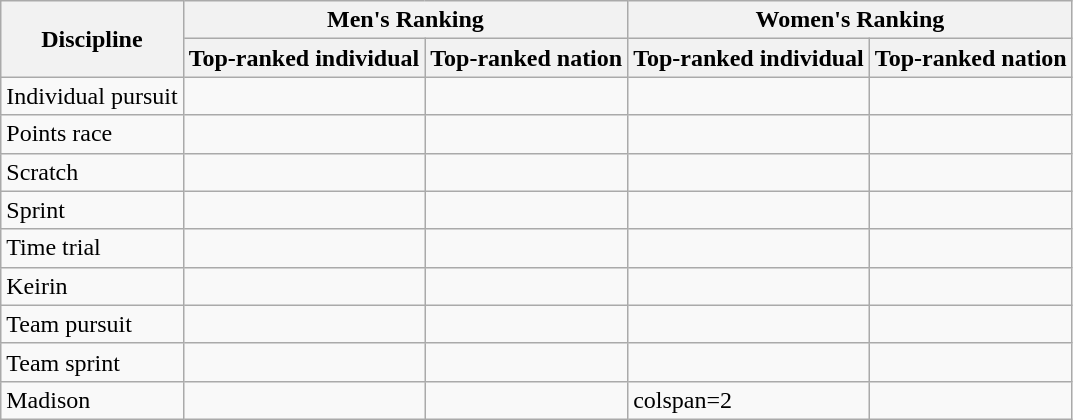<table class="wikitable">
<tr>
<th rowspan=2>Discipline</th>
<th colspan=2>Men's Ranking</th>
<th colspan=2>Women's Ranking</th>
</tr>
<tr>
<th>Top-ranked individual</th>
<th>Top-ranked nation</th>
<th>Top-ranked individual</th>
<th>Top-ranked nation</th>
</tr>
<tr>
<td>Individual pursuit</td>
<td></td>
<td></td>
<td></td>
<td></td>
</tr>
<tr>
<td>Points race</td>
<td></td>
<td></td>
<td></td>
<td></td>
</tr>
<tr>
<td>Scratch</td>
<td></td>
<td></td>
<td></td>
<td></td>
</tr>
<tr>
<td>Sprint</td>
<td></td>
<td></td>
<td></td>
<td></td>
</tr>
<tr>
<td>Time trial</td>
<td></td>
<td></td>
<td></td>
<td></td>
</tr>
<tr>
<td>Keirin</td>
<td></td>
<td></td>
<td></td>
<td></td>
</tr>
<tr>
<td>Team pursuit</td>
<td></td>
<td></td>
<td></td>
<td></td>
</tr>
<tr>
<td>Team sprint</td>
<td></td>
<td></td>
<td></td>
<td></td>
</tr>
<tr>
<td>Madison</td>
<td></td>
<td></td>
<td>colspan=2 </td>
</tr>
</table>
